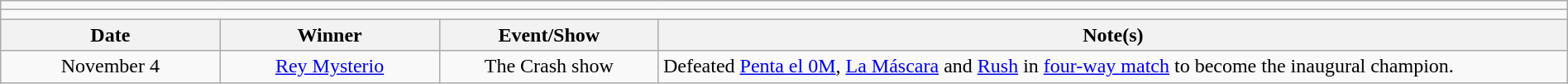<table class="wikitable" style="text-align:center; width:100%;">
<tr>
<td colspan="5"></td>
</tr>
<tr>
<td colspan="5"><strong></strong></td>
</tr>
<tr>
<th width=14%>Date</th>
<th width=14%>Winner</th>
<th width=14%>Event/Show</th>
<th width=58%>Note(s)</th>
</tr>
<tr>
<td>November 4</td>
<td><a href='#'>Rey Mysterio</a></td>
<td>The Crash show</td>
<td align=left>Defeated <a href='#'>Penta el 0M</a>, <a href='#'>La Máscara</a> and <a href='#'>Rush</a> in <a href='#'>four-way match</a> to become the inaugural champion.</td>
</tr>
</table>
